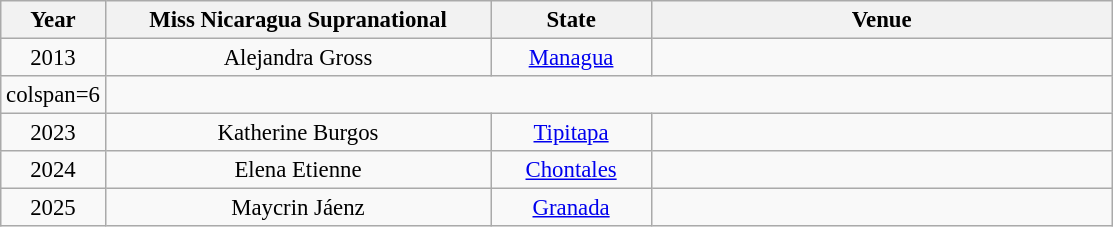<table class="wikitable sortable" style="font-size: 95%; text-align:center">
<tr>
<th width="60">Year</th>
<th width="250">Miss Nicaragua Supranational</th>
<th width="100">State</th>
<th width="300">Venue</th>
</tr>
<tr>
<td>2013</td>
<td>Alejandra Gross</td>
<td><a href='#'>Managua</a></td>
<td></td>
</tr>
<tr>
<td>colspan=6 </td>
</tr>
<tr>
<td>2023</td>
<td>Katherine Burgos</td>
<td><a href='#'>Tipitapa</a></td>
<td></td>
</tr>
<tr>
<td>2024</td>
<td>Elena Etienne</td>
<td><a href='#'>Chontales</a></td>
<td></td>
</tr>
<tr>
<td>2025</td>
<td>Maycrin Jáenz</td>
<td><a href='#'>Granada</a></td>
<td></td>
</tr>
</table>
